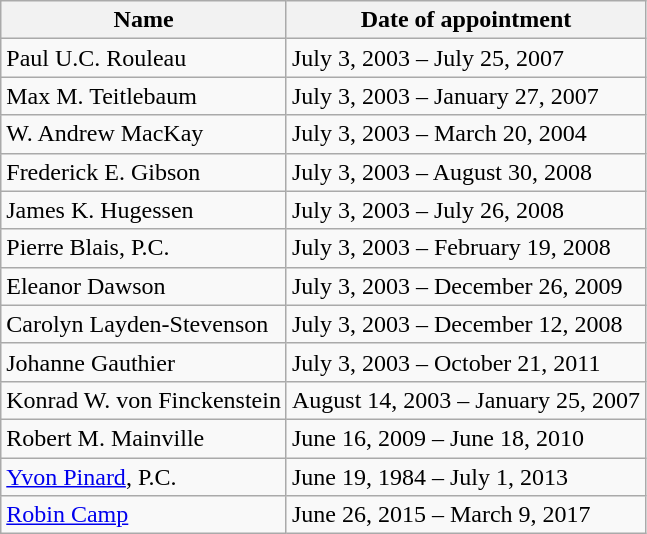<table class="wikitable">
<tr>
<th>Name</th>
<th>Date of appointment</th>
</tr>
<tr>
<td>Paul U.C. Rouleau</td>
<td>July 3, 2003 – July 25, 2007</td>
</tr>
<tr>
<td>Max M. Teitlebaum</td>
<td>July 3, 2003 – January 27, 2007</td>
</tr>
<tr>
<td>W. Andrew MacKay</td>
<td>July 3, 2003 – March 20, 2004</td>
</tr>
<tr>
<td>Frederick E. Gibson</td>
<td>July 3, 2003 – August 30, 2008</td>
</tr>
<tr>
<td>James K. Hugessen</td>
<td>July 3, 2003 – July 26, 2008</td>
</tr>
<tr>
<td>Pierre Blais, P.C.</td>
<td>July 3, 2003 – February 19, 2008</td>
</tr>
<tr>
<td>Eleanor Dawson</td>
<td>July 3, 2003 – December 26, 2009</td>
</tr>
<tr>
<td>Carolyn Layden-Stevenson</td>
<td>July 3, 2003 – December 12, 2008</td>
</tr>
<tr>
<td>Johanne Gauthier</td>
<td>July 3, 2003 – October 21, 2011</td>
</tr>
<tr>
<td>Konrad W. von Finckenstein</td>
<td>August 14, 2003 – January 25, 2007</td>
</tr>
<tr>
<td>Robert M. Mainville</td>
<td>June 16, 2009 – June 18, 2010</td>
</tr>
<tr>
<td><a href='#'>Yvon Pinard</a>, P.C.</td>
<td>June 19, 1984 – July 1, 2013</td>
</tr>
<tr>
<td><a href='#'>Robin Camp</a></td>
<td>June 26, 2015 – March 9, 2017</td>
</tr>
</table>
